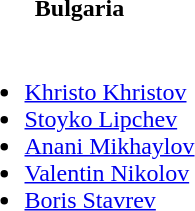<table>
<tr>
<th>Bulgaria</th>
</tr>
<tr>
<td><br><ul><li><a href='#'>Khristo Khristov</a></li><li><a href='#'>Stoyko Lipchev</a></li><li><a href='#'>Anani Mikhaylov</a></li><li><a href='#'>Valentin Nikolov</a></li><li><a href='#'>Boris Stavrev</a></li></ul></td>
</tr>
</table>
